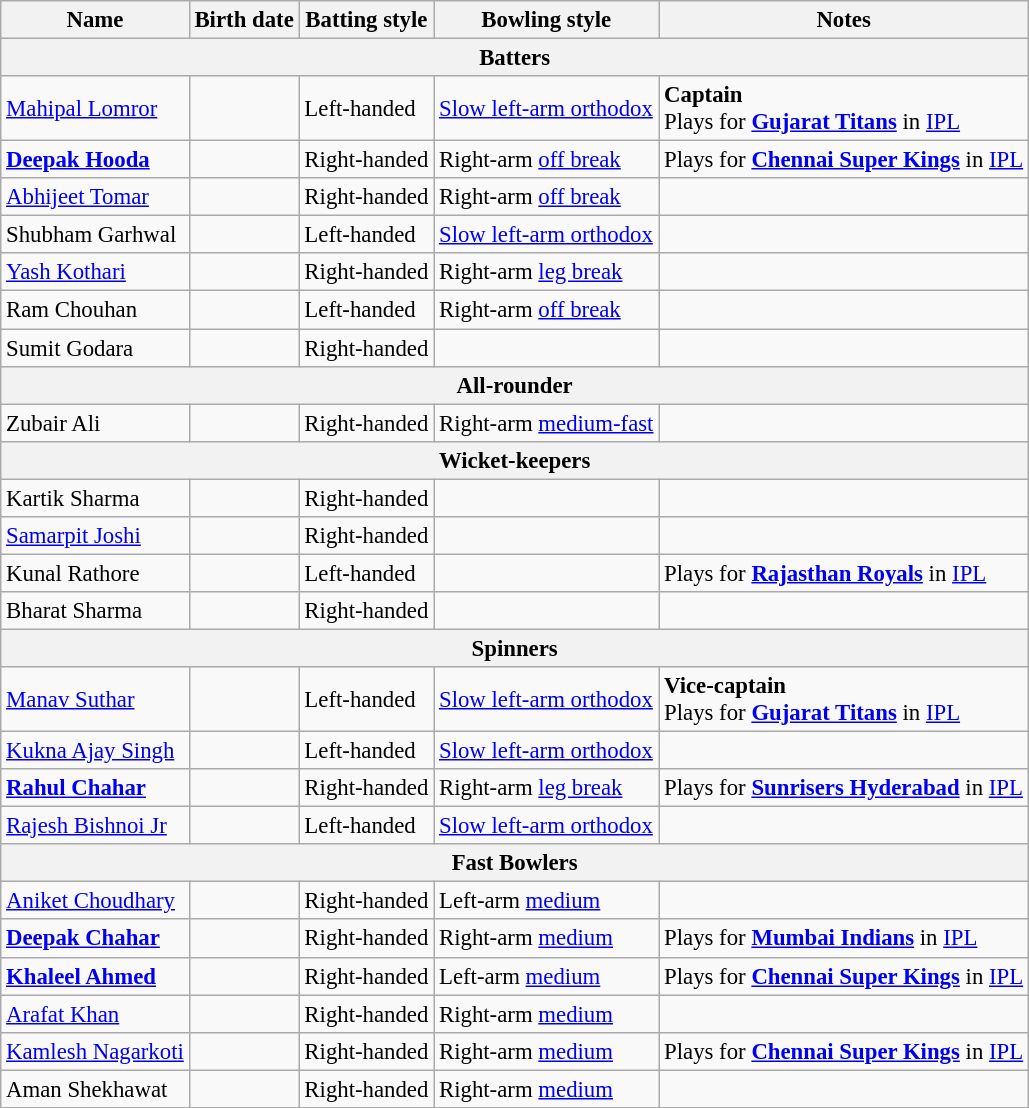<table class="wikitable" style="font-size:95%;">
<tr>
<th scope="col">Name</th>
<th scope="col">Birth date</th>
<th scope="col">Batting style</th>
<th scope="col">Bowling style</th>
<th scope="col">Notes</th>
</tr>
<tr>
<th scope="col" colspan="5">Batters</th>
</tr>
<tr>
<td><a href='#'>Mahipal Lomror</a></td>
<td></td>
<td>Left-handed</td>
<td><a href='#'>Slow left-arm orthodox</a></td>
<td><strong>Captain</strong> <br> Plays for <strong><a href='#'>Gujarat Titans</a></strong> in <a href='#'>IPL</a></td>
</tr>
<tr>
<td><strong><a href='#'>Deepak Hooda</a></strong></td>
<td></td>
<td>Right-handed</td>
<td>Right-arm <a href='#'>off break</a></td>
<td>Plays for <strong><a href='#'>Chennai Super Kings</a></strong> in <a href='#'>IPL</a></td>
</tr>
<tr>
<td><a href='#'>Abhijeet Tomar</a></td>
<td></td>
<td>Right-handed</td>
<td>Right-arm <a href='#'>off break</a></td>
<td></td>
</tr>
<tr>
<td>Shubham Garhwal</td>
<td></td>
<td>Left-handed</td>
<td><a href='#'>Slow left-arm orthodox</a></td>
<td></td>
</tr>
<tr>
<td><a href='#'>Yash Kothari</a></td>
<td></td>
<td>Right-handed</td>
<td>Right-arm <a href='#'>leg break</a></td>
<td></td>
</tr>
<tr>
<td>Ram Chouhan</td>
<td></td>
<td>Left-handed</td>
<td>Right-arm <a href='#'>off break</a></td>
<td></td>
</tr>
<tr>
<td>Sumit Godara</td>
<td></td>
<td>Right-handed</td>
<td></td>
<td></td>
</tr>
<tr>
<th scope="col" colspan="5">All-rounder</th>
</tr>
<tr>
<td>Zubair Ali</td>
<td></td>
<td>Right-handed</td>
<td>Right-arm <a href='#'>medium-fast</a></td>
<td></td>
</tr>
<tr>
<th scope="col" colspan="5">Wicket-keepers</th>
</tr>
<tr>
<td>Kartik Sharma</td>
<td></td>
<td>Right-handed</td>
<td></td>
<td></td>
</tr>
<tr>
<td><a href='#'>Samarpit Joshi</a></td>
<td></td>
<td>Right-handed</td>
<td></td>
<td></td>
</tr>
<tr>
<td>Kunal Rathore</td>
<td></td>
<td>Left-handed</td>
<td></td>
<td>Plays for <strong><a href='#'>Rajasthan Royals</a></strong> in <a href='#'>IPL</a></td>
</tr>
<tr>
<td>Bharat Sharma</td>
<td></td>
<td>Right-handed</td>
<td></td>
<td></td>
</tr>
<tr>
<th scope="col" colspan="5">Spinners</th>
</tr>
<tr>
<td><a href='#'>Manav Suthar</a></td>
<td></td>
<td>Left-handed</td>
<td><a href='#'>Slow left-arm orthodox</a></td>
<td><strong>Vice-captain</strong> <br> Plays for <strong><a href='#'>Gujarat Titans</a></strong> in <a href='#'>IPL</a></td>
</tr>
<tr>
<td><a href='#'>Kukna Ajay Singh</a></td>
<td></td>
<td>Left-handed</td>
<td><a href='#'>Slow left-arm orthodox</a></td>
<td></td>
</tr>
<tr>
<td><strong><a href='#'>Rahul Chahar</a></strong></td>
<td></td>
<td>Right-handed</td>
<td>Right-arm <a href='#'>leg break</a></td>
<td>Plays for <strong><a href='#'>Sunrisers Hyderabad</a></strong> in <a href='#'>IPL</a></td>
</tr>
<tr>
<td><a href='#'>Rajesh Bishnoi Jr</a></td>
<td></td>
<td>Left-handed</td>
<td><a href='#'>Slow left-arm orthodox</a></td>
<td></td>
</tr>
<tr>
<th scope="col" colspan="5">Fast Bowlers</th>
</tr>
<tr>
<td><a href='#'>Aniket Choudhary</a></td>
<td></td>
<td>Right-handed</td>
<td>Left-arm <a href='#'>medium</a></td>
<td></td>
</tr>
<tr>
<td><strong><a href='#'>Deepak Chahar</a></strong></td>
<td></td>
<td>Right-handed</td>
<td>Right-arm <a href='#'>medium</a></td>
<td>Plays for <strong><a href='#'>Mumbai Indians</a></strong> in <a href='#'>IPL</a></td>
</tr>
<tr>
<td><strong><a href='#'>Khaleel Ahmed</a></strong></td>
<td></td>
<td>Right-handed</td>
<td>Left-arm <a href='#'>medium</a></td>
<td>Plays for <strong><a href='#'>Chennai Super Kings</a></strong> in <a href='#'>IPL</a></td>
</tr>
<tr>
<td><a href='#'>Arafat Khan</a></td>
<td></td>
<td>Right-handed</td>
<td>Right-arm <a href='#'>medium</a></td>
<td></td>
</tr>
<tr>
<td><a href='#'>Kamlesh Nagarkoti</a></td>
<td></td>
<td>Right-handed</td>
<td>Right-arm <a href='#'>medium</a></td>
<td>Plays for <strong><a href='#'>Chennai Super Kings</a></strong> in <a href='#'>IPL</a></td>
</tr>
<tr>
<td>Aman Shekhawat</td>
<td></td>
<td>Right-handed</td>
<td>Right-arm <a href='#'>medium</a></td>
<td></td>
</tr>
</table>
